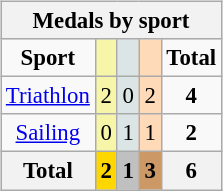<table class="wikitable" style="font-size:95%; float:right;">
<tr style="background:#efefef;">
<th colspan=7>Medals by sport</th>
</tr>
<tr align=center>
<td><strong>Sport</strong></td>
<td style="background:#f7f6a8;"></td>
<td style="background:#dce5e5;"></td>
<td style="background:#ffdab9;"></td>
<td><strong>Total</strong></td>
</tr>
<tr align=center>
<td><a href='#'>Triathlon</a></td>
<td style="background:#F7F6A8;">2</td>
<td style="background:#DCE5E5;">0</td>
<td style="background:#FFDAB9;">2</td>
<td><strong>4</strong></td>
</tr>
<tr align=center>
<td><a href='#'>Sailing</a></td>
<td style="background:#F7F6A8;">0</td>
<td style="background:#DCE5E5;">1</td>
<td style="background:#FFDAB9;">1</td>
<td><strong>2</strong></td>
</tr>
<tr align=center>
<th>Total</th>
<th style="background:gold;">2</th>
<th style="background:silver;">1</th>
<th style="background:#c96;">3</th>
<th>6</th>
</tr>
</table>
